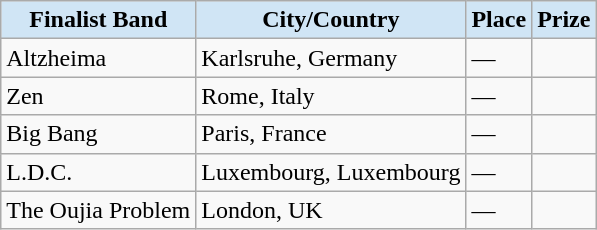<table class="wikitable collapsible">
<tr>
<th style="background:#d0e5f5">Finalist Band</th>
<th style="background:#d0e5f5">City/Country</th>
<th style="background:#d0e5f5">Place</th>
<th style="background:#d0e5f5">Prize</th>
</tr>
<tr>
<td>Altzheima</td>
<td>Karlsruhe, Germany</td>
<td>—</td>
<td></td>
</tr>
<tr>
<td>Zen</td>
<td>Rome, Italy</td>
<td>—</td>
<td></td>
</tr>
<tr>
<td>Big Bang</td>
<td>Paris, France</td>
<td>—</td>
<td></td>
</tr>
<tr>
<td>L.D.C.</td>
<td>Luxembourg, Luxembourg</td>
<td>—</td>
<td></td>
</tr>
<tr>
<td>The Oujia Problem</td>
<td>London, UK</td>
<td>—</td>
<td></td>
</tr>
</table>
